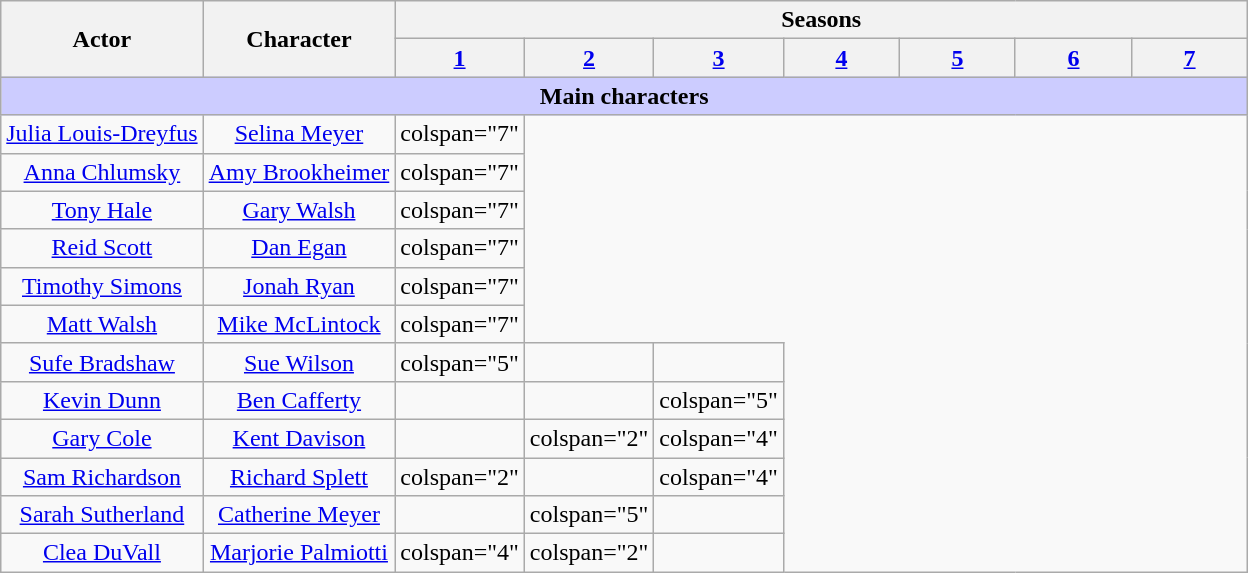<table class="wikitable plainrowheaders" style="text-align:center;">
<tr>
<th scope="col" rowspan="2">Actor</th>
<th scope="col" rowspan="2">Character</th>
<th scope="col" colspan="7">Seasons</th>
</tr>
<tr>
<th scope="col" style="width:70px;"><a href='#'>1</a></th>
<th scope="col" style="width:70px;"><a href='#'>2</a></th>
<th scope="col" style="width:70px;"><a href='#'>3</a></th>
<th scope="col" style="width:70px;"><a href='#'>4</a></th>
<th scope="col" style="width:70px;"><a href='#'>5</a></th>
<th scope="col" style="width:70px;"><a href='#'>6</a></th>
<th scope="col" style="width:70px;"><a href='#'>7</a></th>
</tr>
<tr>
<th colspan="9" style="background:#ccf;">Main characters</th>
</tr>
<tr>
<td scope="row"><a href='#'>Julia Louis-Dreyfus</a></td>
<td><a href='#'>Selina Meyer</a></td>
<td>colspan="7" </td>
</tr>
<tr>
<td scope="row"><a href='#'>Anna Chlumsky</a></td>
<td><a href='#'>Amy Brookheimer</a></td>
<td>colspan="7" </td>
</tr>
<tr>
<td scope="row"><a href='#'>Tony Hale</a></td>
<td><a href='#'>Gary Walsh</a></td>
<td>colspan="7" </td>
</tr>
<tr>
<td scope="row"><a href='#'>Reid Scott</a></td>
<td><a href='#'>Dan Egan</a></td>
<td>colspan="7" </td>
</tr>
<tr>
<td scope="row"><a href='#'>Timothy Simons</a></td>
<td><a href='#'>Jonah Ryan</a></td>
<td>colspan="7" </td>
</tr>
<tr>
<td scope="row"><a href='#'>Matt Walsh</a></td>
<td><a href='#'>Mike McLintock</a></td>
<td>colspan="7" </td>
</tr>
<tr>
<td scope="row"><a href='#'>Sufe Bradshaw</a></td>
<td><a href='#'>Sue Wilson</a></td>
<td>colspan="5" </td>
<td></td>
<td></td>
</tr>
<tr>
<td scope="row"><a href='#'>Kevin Dunn</a></td>
<td><a href='#'>Ben Cafferty</a></td>
<td></td>
<td></td>
<td>colspan="5" </td>
</tr>
<tr>
<td scope="row"><a href='#'>Gary Cole</a></td>
<td><a href='#'>Kent Davison</a></td>
<td></td>
<td>colspan="2" </td>
<td>colspan="4" </td>
</tr>
<tr>
<td scope="row"><a href='#'>Sam Richardson</a></td>
<td><a href='#'>Richard Splett</a></td>
<td>colspan="2" </td>
<td></td>
<td>colspan="4" </td>
</tr>
<tr>
<td scope="row"><a href='#'>Sarah Sutherland</a></td>
<td><a href='#'>Catherine Meyer</a></td>
<td></td>
<td>colspan="5" </td>
<td></td>
</tr>
<tr>
<td scope="row"><a href='#'>Clea DuVall</a></td>
<td><a href='#'>Marjorie Palmiotti</a></td>
<td>colspan="4" </td>
<td>colspan="2" </td>
<td></td>
</tr>
</table>
